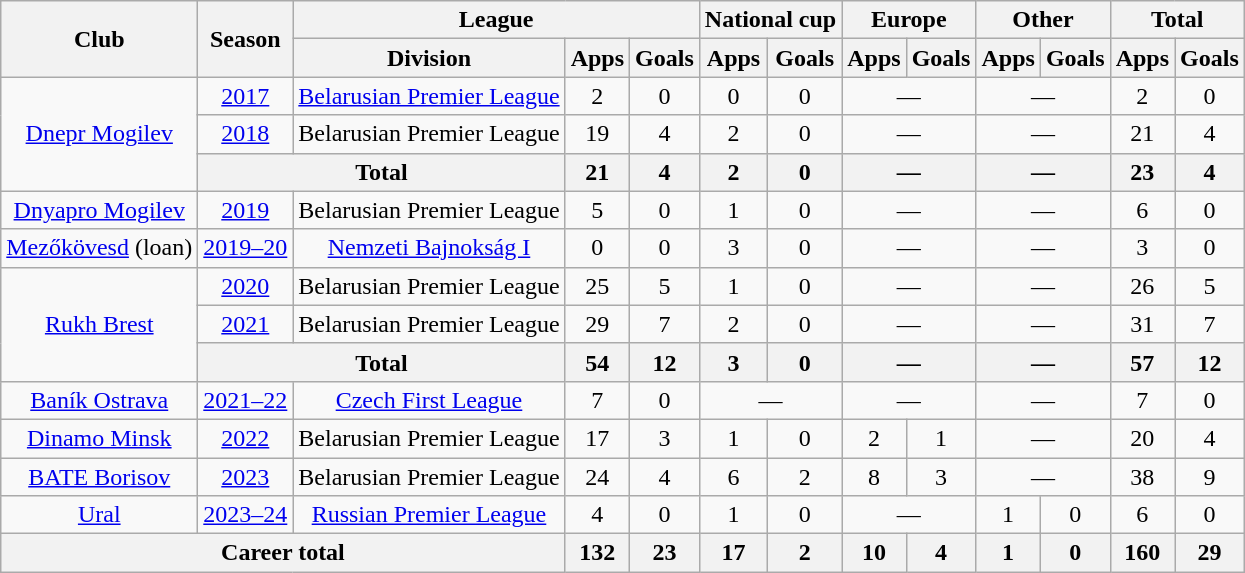<table class="wikitable" style="text-align: center;">
<tr>
<th rowspan=2>Club</th>
<th rowspan=2>Season</th>
<th colspan=3>League</th>
<th colspan=2>National cup</th>
<th colspan=2>Europe</th>
<th colspan=2>Other</th>
<th colspan=2>Total</th>
</tr>
<tr>
<th>Division</th>
<th>Apps</th>
<th>Goals</th>
<th>Apps</th>
<th>Goals</th>
<th>Apps</th>
<th>Goals</th>
<th>Apps</th>
<th>Goals</th>
<th>Apps</th>
<th>Goals</th>
</tr>
<tr>
<td rowspan="3"><a href='#'>Dnepr Mogilev</a></td>
<td><a href='#'>2017</a></td>
<td><a href='#'>Belarusian Premier League</a></td>
<td>2</td>
<td>0</td>
<td>0</td>
<td>0</td>
<td colspan="2">—</td>
<td colspan="2">—</td>
<td>2</td>
<td>0</td>
</tr>
<tr>
<td><a href='#'>2018</a></td>
<td>Belarusian Premier League</td>
<td>19</td>
<td>4</td>
<td>2</td>
<td>0</td>
<td colspan="2">—</td>
<td colspan="2">—</td>
<td>21</td>
<td>4</td>
</tr>
<tr>
<th colspan="2">Total</th>
<th>21</th>
<th>4</th>
<th>2</th>
<th>0</th>
<th colspan="2">—</th>
<th colspan="2">—</th>
<th>23</th>
<th>4</th>
</tr>
<tr>
<td><a href='#'>Dnyapro Mogilev</a></td>
<td><a href='#'>2019</a></td>
<td>Belarusian Premier League</td>
<td>5</td>
<td>0</td>
<td>1</td>
<td>0</td>
<td colspan="2">—</td>
<td colspan="2">—</td>
<td>6</td>
<td>0</td>
</tr>
<tr>
<td><a href='#'>Mezőkövesd</a> (loan)</td>
<td><a href='#'>2019–20</a></td>
<td><a href='#'>Nemzeti Bajnokság I</a></td>
<td>0</td>
<td>0</td>
<td>3</td>
<td>0</td>
<td colspan="2">—</td>
<td colspan="2">—</td>
<td>3</td>
<td>0</td>
</tr>
<tr>
<td rowspan="3"><a href='#'>Rukh Brest</a></td>
<td><a href='#'>2020</a></td>
<td>Belarusian Premier League</td>
<td>25</td>
<td>5</td>
<td>1</td>
<td>0</td>
<td colspan="2">—</td>
<td colspan="2">—</td>
<td>26</td>
<td>5</td>
</tr>
<tr>
<td><a href='#'>2021</a></td>
<td>Belarusian Premier League</td>
<td>29</td>
<td>7</td>
<td>2</td>
<td>0</td>
<td colspan="2">—</td>
<td colspan="2">—</td>
<td>31</td>
<td>7</td>
</tr>
<tr>
<th colspan="2">Total</th>
<th>54</th>
<th>12</th>
<th>3</th>
<th>0</th>
<th colspan="2">—</th>
<th colspan="2">—</th>
<th>57</th>
<th>12</th>
</tr>
<tr>
<td><a href='#'>Baník Ostrava</a></td>
<td><a href='#'>2021–22</a></td>
<td><a href='#'>Czech First League</a></td>
<td>7</td>
<td>0</td>
<td colspan="2">—</td>
<td colspan="2">—</td>
<td colspan="2">—</td>
<td>7</td>
<td>0</td>
</tr>
<tr>
<td><a href='#'>Dinamo Minsk</a></td>
<td><a href='#'>2022</a></td>
<td>Belarusian Premier League</td>
<td>17</td>
<td>3</td>
<td>1</td>
<td>0</td>
<td>2</td>
<td>1</td>
<td colspan="2">—</td>
<td>20</td>
<td>4</td>
</tr>
<tr>
<td><a href='#'>BATE Borisov</a></td>
<td><a href='#'>2023</a></td>
<td>Belarusian Premier League</td>
<td>24</td>
<td>4</td>
<td>6</td>
<td>2</td>
<td>8</td>
<td>3</td>
<td colspan="2">—</td>
<td>38</td>
<td>9</td>
</tr>
<tr>
<td><a href='#'>Ural</a></td>
<td><a href='#'>2023–24</a></td>
<td><a href='#'>Russian Premier League</a></td>
<td>4</td>
<td>0</td>
<td>1</td>
<td>0</td>
<td colspan="2">—</td>
<td>1</td>
<td>0</td>
<td>6</td>
<td>0</td>
</tr>
<tr>
<th colspan="3">Career total</th>
<th>132</th>
<th>23</th>
<th>17</th>
<th>2</th>
<th>10</th>
<th>4</th>
<th>1</th>
<th>0</th>
<th>160</th>
<th>29</th>
</tr>
</table>
